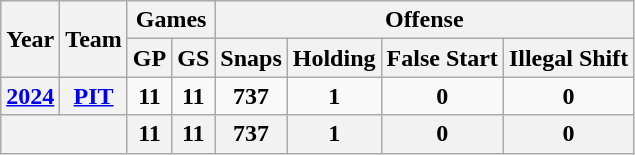<table class="wikitable" style="text-align:center;">
<tr>
<th rowspan="2">Year</th>
<th rowspan="2">Team</th>
<th colspan="2">Games</th>
<th colspan="7">Offense</th>
</tr>
<tr>
<th>GP</th>
<th>GS</th>
<th>Snaps</th>
<th>Holding</th>
<th>False Start</th>
<th>Illegal Shift</th>
</tr>
<tr>
<th><a href='#'>2024</a></th>
<th><a href='#'>PIT</a></th>
<td><strong>11</strong></td>
<td><strong>11</strong></td>
<td><strong>737</strong></td>
<td><strong>1</strong></td>
<td><strong>0</strong></td>
<td><strong>0</strong></td>
</tr>
<tr>
<th colspan="2"></th>
<th>11</th>
<th>11</th>
<th>737</th>
<th>1</th>
<th>0</th>
<th>0</th>
</tr>
</table>
